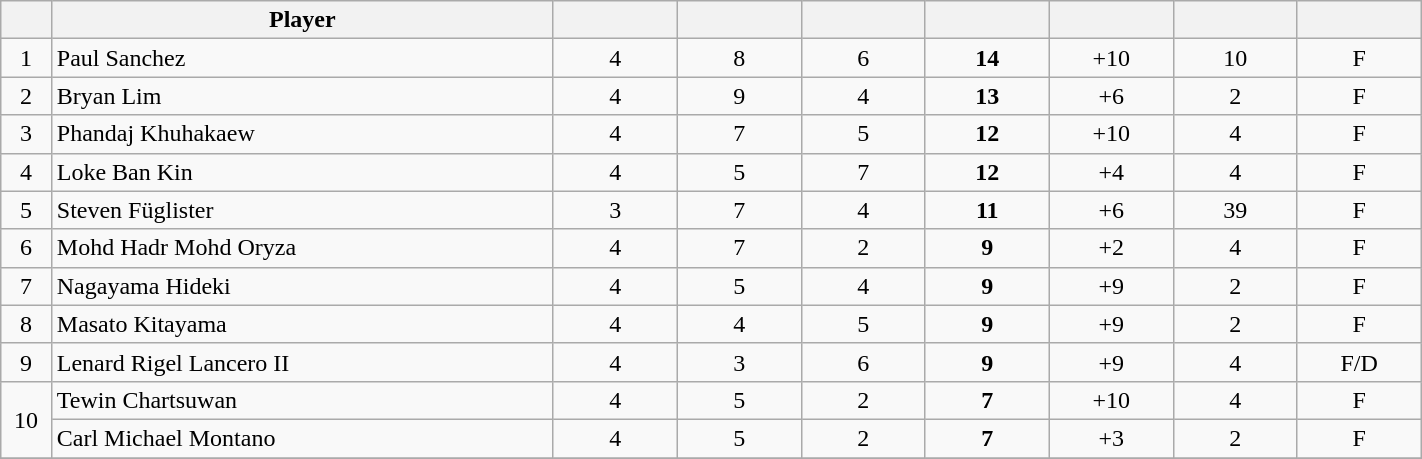<table class="wikitable sortable" style="text-align:center;" width=75%>
<tr>
<th style="width:10px;"></th>
<th style="width:225px;">Player</th>
<th style="width:50px;"></th>
<th style="width:50px;"></th>
<th style="width:50px;"></th>
<th style="width:50px;"></th>
<th style="width:50px;"></th>
<th style="width:50px;"></th>
<th style="width:50px;"></th>
</tr>
<tr>
<td style="text-align:center;">1</td>
<td align=left> Paul Sanchez</td>
<td>4</td>
<td>8</td>
<td>6</td>
<td><strong>14</strong></td>
<td>+10</td>
<td>10</td>
<td>F</td>
</tr>
<tr>
<td style="text-align:center;">2</td>
<td align=left> Bryan Lim</td>
<td>4</td>
<td>9</td>
<td>4</td>
<td><strong>13</strong></td>
<td>+6</td>
<td>2</td>
<td>F</td>
</tr>
<tr>
<td style="text-align:center;">3</td>
<td align=left> Phandaj Khuhakaew</td>
<td>4</td>
<td>7</td>
<td>5</td>
<td><strong>12</strong></td>
<td>+10</td>
<td>4</td>
<td>F</td>
</tr>
<tr>
<td style="text-align:center;">4</td>
<td align=left> Loke Ban Kin</td>
<td>4</td>
<td>5</td>
<td>7</td>
<td><strong>12</strong></td>
<td>+4</td>
<td>4</td>
<td>F</td>
</tr>
<tr>
<td style="text-align:center;">5</td>
<td align=left> Steven Füglister</td>
<td>3</td>
<td>7</td>
<td>4</td>
<td><strong>11</strong></td>
<td>+6</td>
<td>39</td>
<td>F</td>
</tr>
<tr>
<td style="text-align:center;">6</td>
<td align=left> Mohd Hadr Mohd Oryza</td>
<td>4</td>
<td>7</td>
<td>2</td>
<td><strong>9</strong></td>
<td>+2</td>
<td>4</td>
<td>F</td>
</tr>
<tr>
<td style="text-align:center;">7</td>
<td align=left> Nagayama Hideki</td>
<td>4</td>
<td>5</td>
<td>4</td>
<td><strong>9</strong></td>
<td>+9</td>
<td>2</td>
<td>F</td>
</tr>
<tr>
<td style="text-align:center;">8</td>
<td align=left> Masato Kitayama</td>
<td>4</td>
<td>4</td>
<td>5</td>
<td><strong>9</strong></td>
<td>+9</td>
<td>2</td>
<td>F</td>
</tr>
<tr>
<td style="text-align:center;">9</td>
<td align=left> Lenard Rigel Lancero II</td>
<td>4</td>
<td>3</td>
<td>6</td>
<td><strong>9</strong></td>
<td>+9</td>
<td>4</td>
<td>F/D</td>
</tr>
<tr>
<td style="text-align:center;" rowspan=2>10</td>
<td align=left> Tewin Chartsuwan</td>
<td>4</td>
<td>5</td>
<td>2</td>
<td><strong>7</strong></td>
<td>+10</td>
<td>4</td>
<td>F</td>
</tr>
<tr>
<td align=left> Carl Michael Montano</td>
<td>4</td>
<td>5</td>
<td>2</td>
<td><strong>7</strong></td>
<td>+3</td>
<td>2</td>
<td>F</td>
</tr>
<tr>
</tr>
</table>
